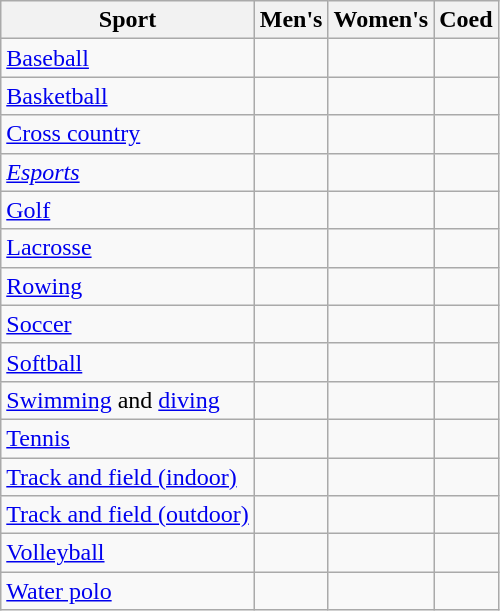<table class="wikitable" style=>
<tr>
<th>Sport</th>
<th>Men's</th>
<th>Women's</th>
<th>Coed</th>
</tr>
<tr>
<td><a href='#'>Baseball</a></td>
<td></td>
<td></td>
<td></td>
</tr>
<tr>
<td><a href='#'>Basketball</a></td>
<td></td>
<td></td>
<td></td>
</tr>
<tr>
<td><a href='#'>Cross country</a></td>
<td></td>
<td></td>
<td></td>
</tr>
<tr>
<td><em><a href='#'>Esports</a></em></td>
<td></td>
<td></td>
<td></td>
</tr>
<tr>
<td><a href='#'>Golf</a></td>
<td></td>
<td></td>
<td></td>
</tr>
<tr>
<td><a href='#'>Lacrosse</a></td>
<td></td>
<td></td>
<td></td>
</tr>
<tr>
<td><a href='#'>Rowing</a></td>
<td></td>
<td></td>
<td></td>
</tr>
<tr>
<td><a href='#'>Soccer</a></td>
<td></td>
<td></td>
<td></td>
</tr>
<tr>
<td><a href='#'>Softball</a></td>
<td></td>
<td></td>
<td></td>
</tr>
<tr>
<td><a href='#'>Swimming</a> and <a href='#'>diving</a></td>
<td></td>
<td></td>
<td></td>
</tr>
<tr>
<td><a href='#'>Tennis</a></td>
<td></td>
<td></td>
<td></td>
</tr>
<tr>
<td><a href='#'>Track and field (indoor)</a></td>
<td></td>
<td></td>
<td></td>
</tr>
<tr>
<td><a href='#'>Track and field (outdoor)</a></td>
<td></td>
<td></td>
<td></td>
</tr>
<tr>
<td><a href='#'>Volleyball</a></td>
<td></td>
<td></td>
<td></td>
</tr>
<tr>
<td><a href='#'>Water polo</a></td>
<td></td>
<td></td>
<td></td>
</tr>
</table>
